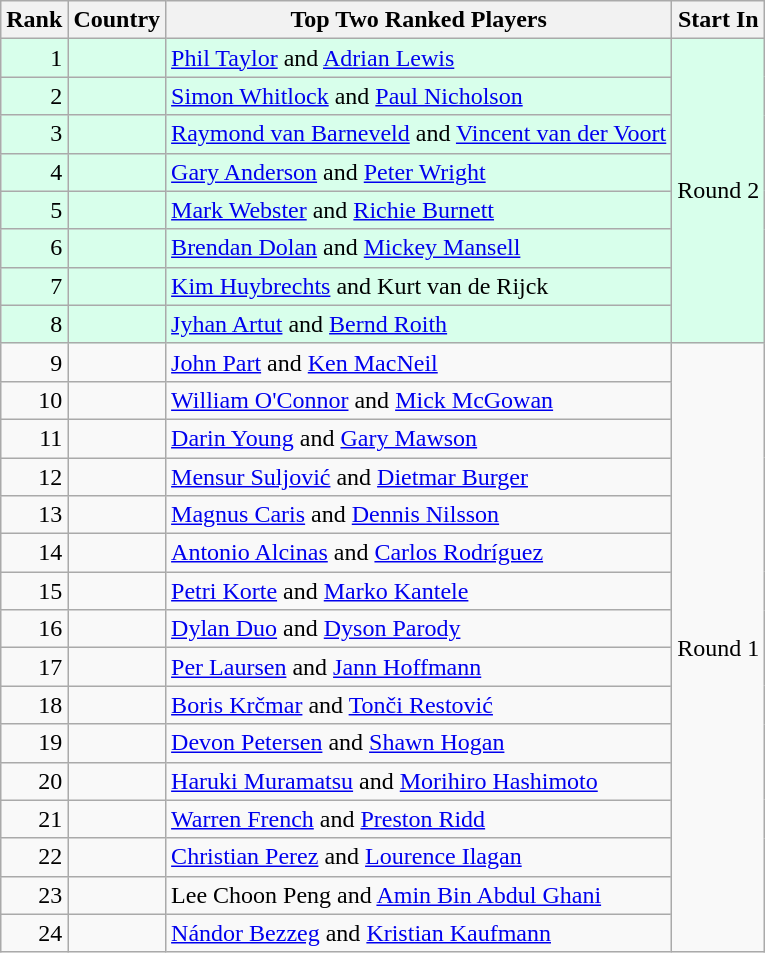<table class="wikitable">
<tr>
<th>Rank</th>
<th>Country</th>
<th>Top Two Ranked Players</th>
<th>Start In</th>
</tr>
<tr style="background:#d8ffeb;">
<td align=right>1</td>
<td></td>
<td><a href='#'>Phil Taylor</a> and <a href='#'>Adrian Lewis</a></td>
<td rowspan="8">Round 2</td>
</tr>
<tr style="background:#d8ffeb;">
<td align=right>2</td>
<td></td>
<td><a href='#'>Simon Whitlock</a> and <a href='#'>Paul Nicholson</a></td>
</tr>
<tr style="background:#d8ffeb;">
<td align=right>3</td>
<td></td>
<td><a href='#'>Raymond van Barneveld</a> and <a href='#'>Vincent van der Voort</a></td>
</tr>
<tr style="background:#d8ffeb;">
<td align=right>4</td>
<td></td>
<td><a href='#'>Gary Anderson</a> and <a href='#'>Peter Wright</a></td>
</tr>
<tr style="background:#d8ffeb;">
<td align=right>5</td>
<td></td>
<td><a href='#'>Mark Webster</a> and <a href='#'>Richie Burnett</a></td>
</tr>
<tr style="background:#d8ffeb;">
<td align=right>6</td>
<td></td>
<td><a href='#'>Brendan Dolan</a> and <a href='#'>Mickey Mansell</a></td>
</tr>
<tr style="background:#d8ffeb;">
<td align=right>7</td>
<td></td>
<td><a href='#'>Kim Huybrechts</a> and Kurt van de Rijck</td>
</tr>
<tr style="background:#d8ffeb;">
<td align=right>8</td>
<td></td>
<td><a href='#'>Jyhan Artut</a> and <a href='#'>Bernd Roith</a></td>
</tr>
<tr>
<td align=right>9</td>
<td></td>
<td><a href='#'>John Part</a> and <a href='#'>Ken MacNeil</a></td>
<td rowspan="16">Round 1</td>
</tr>
<tr>
<td align=right>10</td>
<td></td>
<td><a href='#'>William O'Connor</a> and <a href='#'>Mick McGowan</a></td>
</tr>
<tr>
<td align=right>11</td>
<td></td>
<td><a href='#'>Darin Young</a> and <a href='#'>Gary Mawson</a></td>
</tr>
<tr>
<td align=right>12</td>
<td></td>
<td><a href='#'>Mensur Suljović</a> and <a href='#'>Dietmar Burger</a></td>
</tr>
<tr>
<td align=right>13</td>
<td></td>
<td><a href='#'>Magnus Caris</a> and <a href='#'>Dennis Nilsson</a></td>
</tr>
<tr>
<td align=right>14</td>
<td></td>
<td><a href='#'>Antonio Alcinas</a> and <a href='#'>Carlos Rodríguez</a></td>
</tr>
<tr>
<td align=right>15</td>
<td></td>
<td><a href='#'>Petri Korte</a> and <a href='#'>Marko Kantele</a></td>
</tr>
<tr>
<td align=right>16</td>
<td></td>
<td><a href='#'>Dylan Duo</a> and <a href='#'>Dyson Parody</a></td>
</tr>
<tr>
<td align=right>17</td>
<td></td>
<td><a href='#'>Per Laursen</a> and <a href='#'>Jann Hoffmann</a></td>
</tr>
<tr>
<td align=right>18</td>
<td></td>
<td><a href='#'>Boris Krčmar</a> and <a href='#'>Tonči Restović</a></td>
</tr>
<tr>
<td align=right>19</td>
<td></td>
<td><a href='#'>Devon Petersen</a> and <a href='#'>Shawn Hogan</a></td>
</tr>
<tr>
<td align=right>20</td>
<td></td>
<td><a href='#'>Haruki Muramatsu</a> and <a href='#'>Morihiro Hashimoto</a></td>
</tr>
<tr>
<td align=right>21</td>
<td></td>
<td><a href='#'>Warren French</a> and <a href='#'>Preston Ridd</a></td>
</tr>
<tr>
<td align=right>22</td>
<td></td>
<td><a href='#'>Christian Perez</a> and <a href='#'>Lourence Ilagan</a></td>
</tr>
<tr>
<td align=right>23</td>
<td></td>
<td>Lee Choon Peng and <a href='#'>Amin Bin Abdul Ghani</a></td>
</tr>
<tr>
<td align=right>24</td>
<td></td>
<td><a href='#'>Nándor Bezzeg</a> and <a href='#'>Kristian Kaufmann</a></td>
</tr>
</table>
